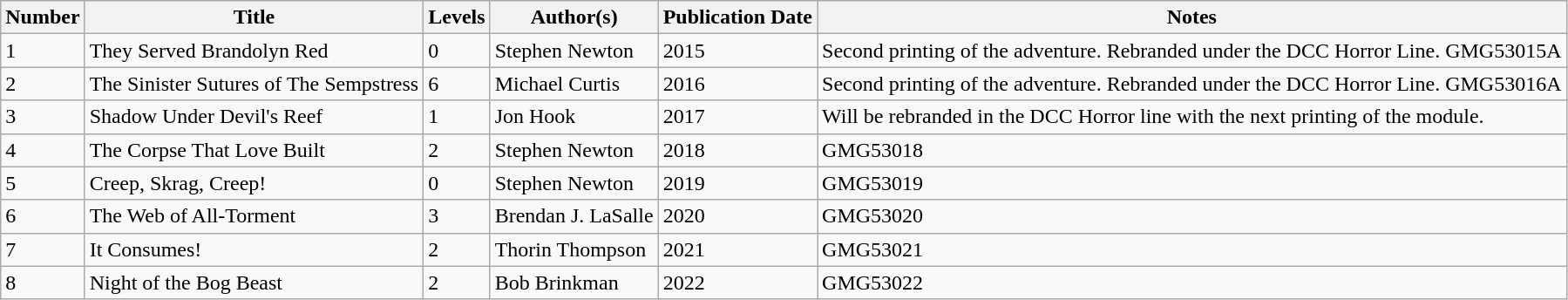<table class="wikitable sortable">
<tr>
<th>Number</th>
<th>Title</th>
<th>Levels</th>
<th>Author(s)</th>
<th>Publication Date</th>
<th>Notes</th>
</tr>
<tr>
<td>1</td>
<td>They Served Brandolyn Red</td>
<td>0</td>
<td>Stephen Newton</td>
<td>2015</td>
<td>Second printing of the adventure.  Rebranded under the DCC Horror Line. GMG53015A</td>
</tr>
<tr>
<td>2</td>
<td>The Sinister Sutures of The Sempstress</td>
<td>6</td>
<td>Michael Curtis</td>
<td>2016</td>
<td>Second printing of the adventure.  Rebranded under the DCC Horror Line.  GMG53016A</td>
</tr>
<tr>
<td>3</td>
<td>Shadow Under Devil's Reef</td>
<td>1</td>
<td>Jon Hook</td>
<td>2017</td>
<td>Will be rebranded in the DCC Horror line with the next printing of the module.</td>
</tr>
<tr>
<td>4</td>
<td>The Corpse That Love Built</td>
<td>2</td>
<td>Stephen Newton</td>
<td>2018</td>
<td>GMG53018</td>
</tr>
<tr>
<td>5</td>
<td>Creep, Skrag, Creep!</td>
<td>0</td>
<td>Stephen Newton</td>
<td>2019</td>
<td>GMG53019</td>
</tr>
<tr>
<td>6</td>
<td>The Web of All-Torment</td>
<td>3</td>
<td>Brendan J. LaSalle</td>
<td>2020</td>
<td>GMG53020</td>
</tr>
<tr>
<td>7</td>
<td>It Consumes!</td>
<td>2</td>
<td>Thorin Thompson</td>
<td>2021</td>
<td>GMG53021</td>
</tr>
<tr>
<td>8</td>
<td>Night of the Bog Beast</td>
<td>2</td>
<td>Bob Brinkman</td>
<td>2022</td>
<td>GMG53022</td>
</tr>
</table>
